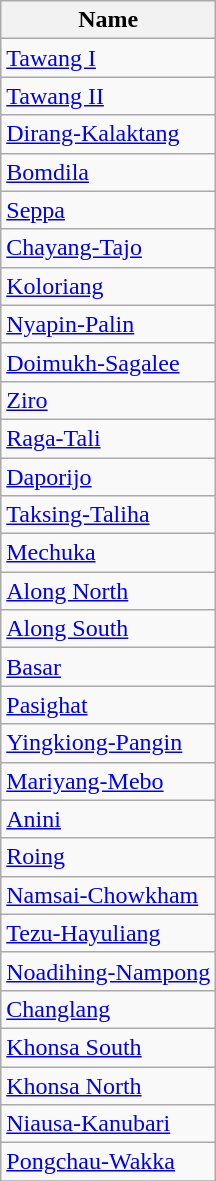<table class="wikitable sortable">
<tr>
<th>Name</th>
</tr>
<tr>
<td><a href='#'>Tawang I</a></td>
</tr>
<tr>
<td><a href='#'>Tawang II</a></td>
</tr>
<tr>
<td><a href='#'>Dirang-Kalaktang</a></td>
</tr>
<tr>
<td><a href='#'>Bomdila</a></td>
</tr>
<tr>
<td><a href='#'>Seppa</a></td>
</tr>
<tr>
<td><a href='#'>Chayang-Tajo</a></td>
</tr>
<tr>
<td><a href='#'>Koloriang</a></td>
</tr>
<tr>
<td><a href='#'>Nyapin-Palin</a></td>
</tr>
<tr>
<td><a href='#'>Doimukh-Sagalee</a></td>
</tr>
<tr>
<td><a href='#'>Ziro</a></td>
</tr>
<tr>
<td><a href='#'>Raga-Tali</a></td>
</tr>
<tr>
<td><a href='#'>Daporijo</a></td>
</tr>
<tr>
<td><a href='#'>Taksing-Taliha</a></td>
</tr>
<tr>
<td><a href='#'>Mechuka</a></td>
</tr>
<tr>
<td><a href='#'>Along North</a></td>
</tr>
<tr>
<td><a href='#'>Along South</a></td>
</tr>
<tr>
<td><a href='#'>Basar</a></td>
</tr>
<tr>
<td><a href='#'>Pasighat</a></td>
</tr>
<tr>
<td><a href='#'>Yingkiong-Pangin</a></td>
</tr>
<tr>
<td><a href='#'>Mariyang-Mebo</a></td>
</tr>
<tr>
<td><a href='#'>Anini</a></td>
</tr>
<tr>
<td><a href='#'>Roing</a></td>
</tr>
<tr>
<td><a href='#'>Namsai-Chowkham</a></td>
</tr>
<tr>
<td><a href='#'>Tezu-Hayuliang</a></td>
</tr>
<tr>
<td><a href='#'>Noadihing-Nampong</a></td>
</tr>
<tr>
<td><a href='#'>Changlang</a></td>
</tr>
<tr>
<td><a href='#'>Khonsa South</a></td>
</tr>
<tr>
<td><a href='#'>Khonsa North</a></td>
</tr>
<tr>
<td><a href='#'>Niausa-Kanubari</a></td>
</tr>
<tr>
<td><a href='#'>Pongchau-Wakka</a></td>
</tr>
<tr>
</tr>
</table>
